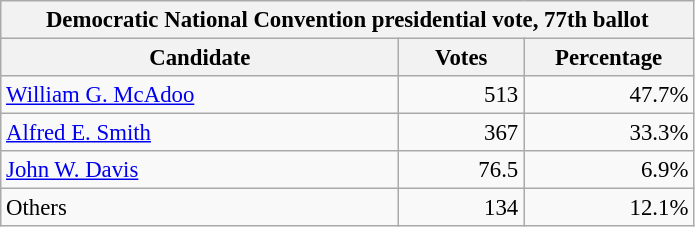<table class="wikitable" style="font-size:95%;">
<tr>
<th colspan="3">Democratic National Convention presidential vote, 77th ballot</th>
</tr>
<tr>
<th style="width: 17em">Candidate</th>
<th style="width: 5em">Votes</th>
<th style="width: 7em">Percentage</th>
</tr>
<tr>
<td><a href='#'>William G. McAdoo</a></td>
<td style="text-align:right;">513</td>
<td style="text-align:right;">47.7%</td>
</tr>
<tr>
<td><a href='#'>Alfred E. Smith</a></td>
<td style="text-align:right;">367</td>
<td style="text-align:right;">33.3%</td>
</tr>
<tr>
<td><a href='#'>John W. Davis</a></td>
<td style="text-align:right;">76.5</td>
<td style="text-align:right;">6.9%</td>
</tr>
<tr>
<td>Others</td>
<td style="text-align:right;">134</td>
<td style="text-align:right;">12.1%</td>
</tr>
</table>
